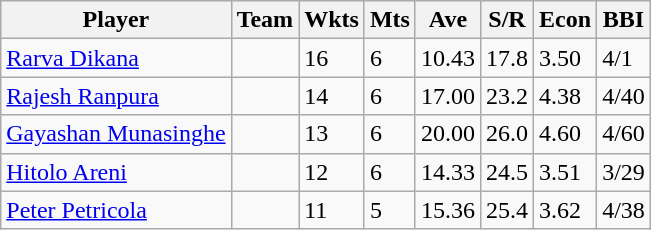<table class="wikitable">
<tr>
<th>Player</th>
<th>Team</th>
<th>Wkts</th>
<th>Mts</th>
<th>Ave</th>
<th>S/R</th>
<th>Econ</th>
<th>BBI</th>
</tr>
<tr>
<td><a href='#'>Rarva Dikana</a></td>
<td></td>
<td>16</td>
<td>6</td>
<td>10.43</td>
<td>17.8</td>
<td>3.50</td>
<td>4/1</td>
</tr>
<tr>
<td><a href='#'>Rajesh Ranpura</a></td>
<td></td>
<td>14</td>
<td>6</td>
<td>17.00</td>
<td>23.2</td>
<td>4.38</td>
<td>4/40</td>
</tr>
<tr>
<td><a href='#'>Gayashan Munasinghe</a></td>
<td></td>
<td>13</td>
<td>6</td>
<td>20.00</td>
<td>26.0</td>
<td>4.60</td>
<td>4/60</td>
</tr>
<tr>
<td><a href='#'>Hitolo Areni</a></td>
<td></td>
<td>12</td>
<td>6</td>
<td>14.33</td>
<td>24.5</td>
<td>3.51</td>
<td>3/29</td>
</tr>
<tr>
<td><a href='#'>Peter Petricola</a></td>
<td></td>
<td>11</td>
<td>5</td>
<td>15.36</td>
<td>25.4</td>
<td>3.62</td>
<td>4/38</td>
</tr>
</table>
